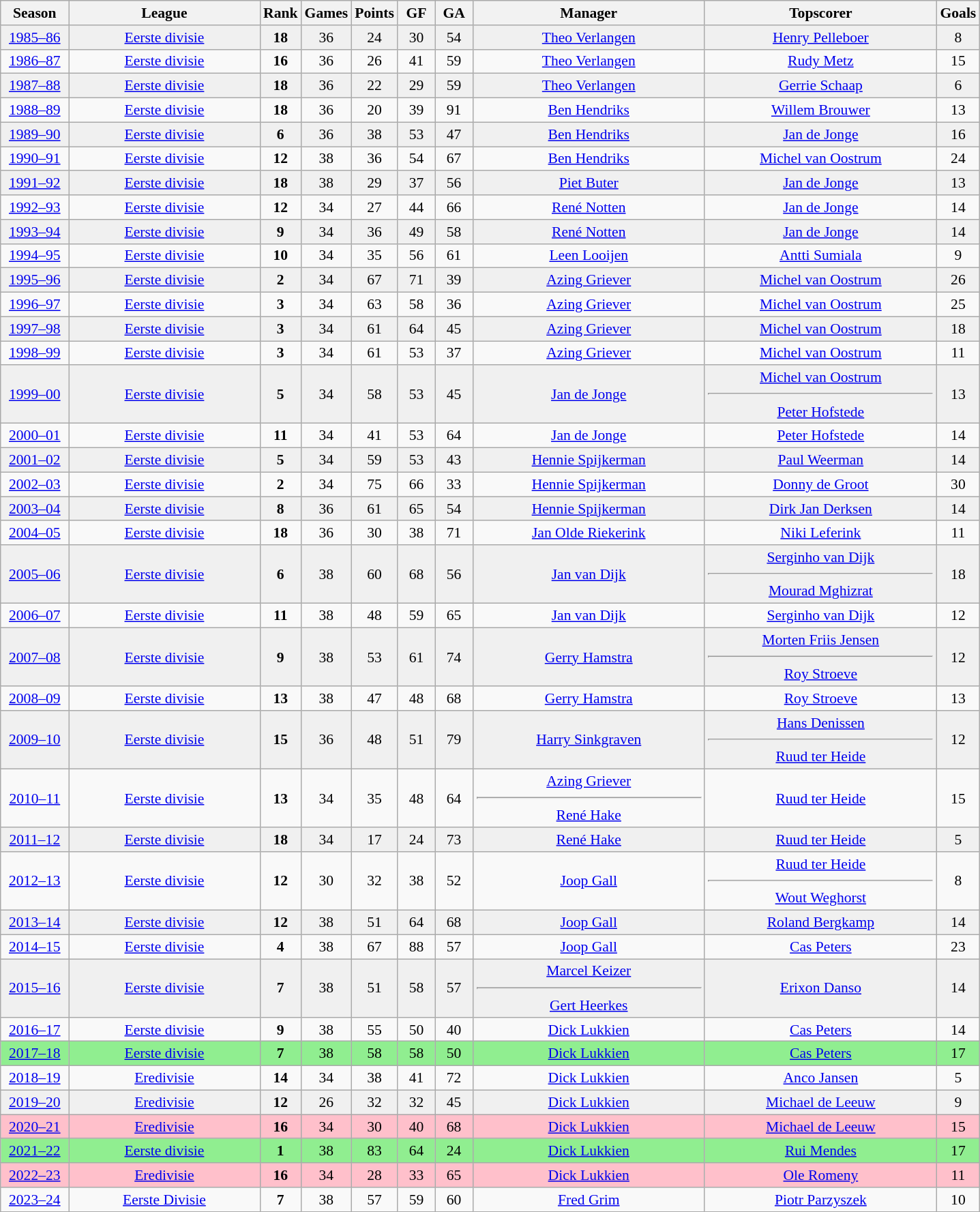<table class="wikitable" style="font-size:90%; text-align:center;">
<tr bgcolor="#efefef">
<th width="60">Season</th>
<th width="180">League</th>
<th width="30">Rank</th>
<th width="30">Games</th>
<th width="30">Points</th>
<th width="30">GF</th>
<th width="30">GA</th>
<th width="220">Manager</th>
<th width="220">Topscorer</th>
<th width="30">Goals</th>
</tr>
<tr bgcolor="#F0F0F0">
<td><a href='#'>1985–86</a></td>
<td><a href='#'>Eerste divisie</a></td>
<td><strong>18</strong></td>
<td>36</td>
<td>24</td>
<td>30</td>
<td>54</td>
<td> <a href='#'>Theo Verlangen</a></td>
<td> <a href='#'>Henry Pelleboer</a> <br></td>
<td>8</td>
</tr>
<tr>
<td><a href='#'>1986–87</a></td>
<td><a href='#'>Eerste divisie</a></td>
<td><strong>16</strong></td>
<td>36</td>
<td>26</td>
<td>41</td>
<td>59</td>
<td> <a href='#'>Theo Verlangen</a></td>
<td> <a href='#'>Rudy Metz</a> <br></td>
<td>15</td>
</tr>
<tr bgcolor="#F0F0F0">
<td><a href='#'>1987–88</a></td>
<td><a href='#'>Eerste divisie</a></td>
<td><strong>18</strong></td>
<td>36</td>
<td>22</td>
<td>29</td>
<td>59</td>
<td> <a href='#'>Theo Verlangen</a></td>
<td> <a href='#'>Gerrie Schaap</a> <br></td>
<td>6</td>
</tr>
<tr>
<td><a href='#'>1988–89</a></td>
<td><a href='#'>Eerste divisie</a></td>
<td><strong>18</strong></td>
<td>36</td>
<td>20</td>
<td>39</td>
<td>91</td>
<td> <a href='#'>Ben Hendriks</a></td>
<td> <a href='#'>Willem Brouwer</a> <br></td>
<td>13</td>
</tr>
<tr bgcolor="#F0F0F0">
<td><a href='#'>1989–90</a></td>
<td><a href='#'>Eerste divisie</a></td>
<td><strong>6</strong></td>
<td>36</td>
<td>38</td>
<td>53</td>
<td>47</td>
<td> <a href='#'>Ben Hendriks</a></td>
<td> <a href='#'>Jan de Jonge</a> <br></td>
<td>16</td>
</tr>
<tr>
<td><a href='#'>1990–91</a></td>
<td><a href='#'>Eerste divisie</a></td>
<td><strong>12</strong></td>
<td>38</td>
<td>36</td>
<td>54</td>
<td>67</td>
<td> <a href='#'>Ben Hendriks</a></td>
<td> <a href='#'>Michel van Oostrum</a> <br></td>
<td>24</td>
</tr>
<tr bgcolor="#F0F0F0">
<td><a href='#'>1991–92</a></td>
<td><a href='#'>Eerste divisie</a></td>
<td><strong>18</strong></td>
<td>38</td>
<td>29</td>
<td>37</td>
<td>56</td>
<td> <a href='#'>Piet Buter</a></td>
<td> <a href='#'>Jan de Jonge</a> <br></td>
<td>13</td>
</tr>
<tr>
<td><a href='#'>1992–93</a></td>
<td><a href='#'>Eerste divisie</a></td>
<td><strong>12</strong></td>
<td>34</td>
<td>27</td>
<td>44</td>
<td>66</td>
<td> <a href='#'>René Notten</a></td>
<td> <a href='#'>Jan de Jonge</a> <br></td>
<td>14</td>
</tr>
<tr bgcolor="#F0F0F0">
<td><a href='#'>1993–94</a></td>
<td><a href='#'>Eerste divisie</a></td>
<td><strong>9</strong></td>
<td>34</td>
<td>36</td>
<td>49</td>
<td>58</td>
<td> <a href='#'>René Notten</a></td>
<td> <a href='#'>Jan de Jonge</a> <br></td>
<td>14</td>
</tr>
<tr>
<td><a href='#'>1994–95</a></td>
<td><a href='#'>Eerste divisie</a></td>
<td><strong>10</strong></td>
<td>34</td>
<td>35</td>
<td>56</td>
<td>61</td>
<td> <a href='#'>Leen Looijen</a></td>
<td> <a href='#'>Antti Sumiala</a> <br></td>
<td>9</td>
</tr>
<tr bgcolor="#F0F0F0">
<td><a href='#'>1995–96</a></td>
<td><a href='#'>Eerste divisie</a></td>
<td><strong>2</strong></td>
<td>34</td>
<td>67</td>
<td>71</td>
<td>39</td>
<td> <a href='#'>Azing Griever</a></td>
<td> <a href='#'>Michel van Oostrum</a> <br></td>
<td>26</td>
</tr>
<tr>
<td><a href='#'>1996–97</a></td>
<td><a href='#'>Eerste divisie</a></td>
<td><strong>3</strong></td>
<td>34</td>
<td>63</td>
<td>58</td>
<td>36</td>
<td> <a href='#'>Azing Griever</a></td>
<td> <a href='#'>Michel van Oostrum</a> <br></td>
<td>25</td>
</tr>
<tr bgcolor="#F0F0F0">
<td><a href='#'>1997–98</a></td>
<td><a href='#'>Eerste divisie</a></td>
<td><strong>3</strong></td>
<td>34</td>
<td>61</td>
<td>64</td>
<td>45</td>
<td> <a href='#'>Azing Griever</a></td>
<td> <a href='#'>Michel van Oostrum</a> <br></td>
<td>18</td>
</tr>
<tr>
<td><a href='#'>1998–99</a></td>
<td><a href='#'>Eerste divisie</a></td>
<td><strong>3</strong></td>
<td>34</td>
<td>61</td>
<td>53</td>
<td>37</td>
<td> <a href='#'>Azing Griever</a></td>
<td> <a href='#'>Michel van Oostrum</a> <br></td>
<td>11</td>
</tr>
<tr bgcolor="#F0F0F0">
<td><a href='#'>1999–00</a></td>
<td><a href='#'>Eerste divisie</a></td>
<td><strong>5</strong></td>
<td>34</td>
<td>58</td>
<td>53</td>
<td>45</td>
<td> <a href='#'>Jan de Jonge</a></td>
<td> <a href='#'>Michel van Oostrum</a><hr> <a href='#'>Peter Hofstede</a></td>
<td>13</td>
</tr>
<tr>
<td><a href='#'>2000–01</a></td>
<td><a href='#'>Eerste divisie</a></td>
<td><strong>11</strong></td>
<td>34</td>
<td>41</td>
<td>53</td>
<td>64</td>
<td> <a href='#'>Jan de Jonge</a></td>
<td> <a href='#'>Peter Hofstede</a></td>
<td>14</td>
</tr>
<tr bgcolor="#F0F0F0">
<td><a href='#'>2001–02</a></td>
<td><a href='#'>Eerste divisie</a></td>
<td><strong>5</strong></td>
<td>34</td>
<td>59</td>
<td>53</td>
<td>43</td>
<td> <a href='#'>Hennie Spijkerman</a></td>
<td> <a href='#'>Paul Weerman</a></td>
<td>14</td>
</tr>
<tr>
<td><a href='#'>2002–03</a></td>
<td><a href='#'>Eerste divisie</a></td>
<td><strong>2</strong></td>
<td>34</td>
<td>75</td>
<td>66</td>
<td>33</td>
<td> <a href='#'>Hennie Spijkerman</a></td>
<td> <a href='#'>Donny de Groot</a></td>
<td>30</td>
</tr>
<tr bgcolor="#F0F0F0">
<td><a href='#'>2003–04</a></td>
<td><a href='#'>Eerste divisie</a></td>
<td><strong>8</strong></td>
<td>36</td>
<td>61</td>
<td>65</td>
<td>54</td>
<td> <a href='#'>Hennie Spijkerman</a></td>
<td> <a href='#'>Dirk Jan Derksen</a></td>
<td>14</td>
</tr>
<tr>
<td><a href='#'>2004–05</a></td>
<td><a href='#'>Eerste divisie</a></td>
<td><strong>18</strong></td>
<td>36</td>
<td>30</td>
<td>38</td>
<td>71</td>
<td> <a href='#'>Jan Olde Riekerink</a></td>
<td> <a href='#'>Niki Leferink</a></td>
<td>11</td>
</tr>
<tr bgcolor="#F0F0F0">
<td><a href='#'>2005–06</a></td>
<td><a href='#'>Eerste divisie</a></td>
<td><strong>6</strong></td>
<td>38</td>
<td>60</td>
<td>68</td>
<td>56</td>
<td> <a href='#'>Jan van Dijk</a></td>
<td> <a href='#'>Serginho van Dijk</a><hr> <a href='#'>Mourad Mghizrat</a></td>
<td>18</td>
</tr>
<tr>
<td><a href='#'>2006–07</a></td>
<td><a href='#'>Eerste divisie</a></td>
<td><strong>11</strong></td>
<td>38</td>
<td>48</td>
<td>59</td>
<td>65</td>
<td> <a href='#'>Jan van Dijk</a></td>
<td> <a href='#'>Serginho van Dijk</a></td>
<td>12</td>
</tr>
<tr bgcolor="#F0F0F0">
<td><a href='#'>2007–08</a></td>
<td><a href='#'>Eerste divisie</a></td>
<td><strong>9</strong></td>
<td>38</td>
<td>53</td>
<td>61</td>
<td>74</td>
<td> <a href='#'>Gerry Hamstra</a></td>
<td> <a href='#'>Morten Friis Jensen</a><hr> <a href='#'>Roy Stroeve</a></td>
<td>12</td>
</tr>
<tr>
<td><a href='#'>2008–09</a></td>
<td><a href='#'>Eerste divisie</a></td>
<td><strong>13</strong></td>
<td>38</td>
<td>47</td>
<td>48</td>
<td>68</td>
<td> <a href='#'>Gerry Hamstra</a></td>
<td> <a href='#'>Roy Stroeve</a></td>
<td>13</td>
</tr>
<tr bgcolor="#F0F0F0">
<td><a href='#'>2009–10</a></td>
<td><a href='#'>Eerste divisie</a></td>
<td><strong>15</strong></td>
<td>36</td>
<td>48</td>
<td>51</td>
<td>79</td>
<td> <a href='#'>Harry Sinkgraven</a></td>
<td> <a href='#'>Hans Denissen</a><hr> <a href='#'>Ruud ter Heide</a></td>
<td>12</td>
</tr>
<tr>
<td><a href='#'>2010–11</a></td>
<td><a href='#'>Eerste divisie</a></td>
<td><strong>13</strong></td>
<td>34</td>
<td>35</td>
<td>48</td>
<td>64</td>
<td> <a href='#'>Azing Griever</a><hr> <a href='#'>René Hake</a></td>
<td> <a href='#'>Ruud ter Heide</a></td>
<td>15</td>
</tr>
<tr bgcolor="#F0F0F0">
<td><a href='#'>2011–12</a></td>
<td><a href='#'>Eerste divisie</a></td>
<td><strong>18</strong></td>
<td>34</td>
<td>17</td>
<td>24</td>
<td>73</td>
<td> <a href='#'>René Hake</a></td>
<td> <a href='#'>Ruud ter Heide</a></td>
<td>5</td>
</tr>
<tr>
<td><a href='#'>2012–13</a></td>
<td><a href='#'>Eerste divisie</a></td>
<td><strong>12</strong></td>
<td>30</td>
<td>32</td>
<td>38</td>
<td>52</td>
<td> <a href='#'>Joop Gall</a></td>
<td> <a href='#'>Ruud ter Heide</a><hr> <a href='#'>Wout Weghorst</a></td>
<td>8</td>
</tr>
<tr bgcolor="#F0F0F0">
<td><a href='#'>2013–14</a></td>
<td><a href='#'>Eerste divisie</a></td>
<td><strong>12</strong></td>
<td>38</td>
<td>51</td>
<td>64</td>
<td>68</td>
<td> <a href='#'>Joop Gall</a></td>
<td> <a href='#'>Roland Bergkamp</a></td>
<td>14</td>
</tr>
<tr>
<td><a href='#'>2014–15</a></td>
<td><a href='#'>Eerste divisie</a></td>
<td><strong>4</strong></td>
<td>38</td>
<td>67</td>
<td>88</td>
<td>57</td>
<td> <a href='#'>Joop Gall</a></td>
<td> <a href='#'>Cas Peters</a></td>
<td>23</td>
</tr>
<tr bgcolor="#F0F0F0">
<td><a href='#'>2015–16</a></td>
<td><a href='#'>Eerste divisie</a></td>
<td><strong>7</strong></td>
<td>38</td>
<td>51</td>
<td>58</td>
<td>57</td>
<td> <a href='#'>Marcel Keizer</a><hr> <a href='#'>Gert Heerkes</a></td>
<td> <a href='#'>Erixon Danso</a></td>
<td>14</td>
</tr>
<tr>
<td><a href='#'>2016–17</a></td>
<td><a href='#'>Eerste divisie</a></td>
<td><strong>9</strong></td>
<td>38</td>
<td>55</td>
<td>50</td>
<td>40</td>
<td> <a href='#'>Dick Lukkien</a></td>
<td> <a href='#'>Cas Peters</a></td>
<td>14</td>
</tr>
<tr bgcolor="90EE90">
<td><a href='#'>2017–18</a></td>
<td><a href='#'>Eerste divisie</a></td>
<td><strong>7</strong></td>
<td>38</td>
<td>58</td>
<td>58</td>
<td>50</td>
<td> <a href='#'>Dick Lukkien</a></td>
<td> <a href='#'>Cas Peters</a></td>
<td>17</td>
</tr>
<tr>
<td><a href='#'>2018–19</a></td>
<td><a href='#'>Eredivisie</a></td>
<td><strong>14</strong></td>
<td>34</td>
<td>38</td>
<td>41</td>
<td>72</td>
<td> <a href='#'>Dick Lukkien</a></td>
<td> <a href='#'>Anco Jansen</a></td>
<td>5</td>
</tr>
<tr bgcolor="#F0F0F0">
<td><a href='#'>2019–20</a></td>
<td><a href='#'>Eredivisie</a></td>
<td><strong>12</strong></td>
<td>26</td>
<td>32</td>
<td>32</td>
<td>45</td>
<td> <a href='#'>Dick Lukkien</a></td>
<td> <a href='#'>Michael de Leeuw</a></td>
<td>9</td>
</tr>
<tr bgcolor="#FFC0CB">
<td><a href='#'>2020–21</a></td>
<td><a href='#'>Eredivisie</a></td>
<td><strong>16</strong></td>
<td>34</td>
<td>30</td>
<td>40</td>
<td>68</td>
<td> <a href='#'>Dick Lukkien</a></td>
<td> <a href='#'>Michael de Leeuw</a></td>
<td>15</td>
</tr>
<tr bgcolor="90EE90">
<td><a href='#'>2021–22</a></td>
<td><a href='#'>Eerste divisie</a></td>
<td><strong>1</strong></td>
<td>38</td>
<td>83</td>
<td>64</td>
<td>24</td>
<td> <a href='#'>Dick Lukkien</a></td>
<td> <a href='#'>Rui Mendes</a></td>
<td>17</td>
</tr>
<tr bgcolor="#FFC0CB">
<td><a href='#'>2022–23</a></td>
<td><a href='#'>Eredivisie</a></td>
<td><strong>16</strong></td>
<td>34</td>
<td>28</td>
<td>33</td>
<td>65</td>
<td> <a href='#'>Dick Lukkien</a></td>
<td> <a href='#'>Ole Romeny</a></td>
<td>11</td>
</tr>
<tr>
<td><a href='#'>2023–24</a></td>
<td><a href='#'>Eerste Divisie</a></td>
<td><strong>7</strong></td>
<td>38</td>
<td>57</td>
<td>59</td>
<td>60</td>
<td> <a href='#'>Fred Grim</a></td>
<td> <a href='#'>Piotr Parzyszek</a></td>
<td>10</td>
</tr>
</table>
